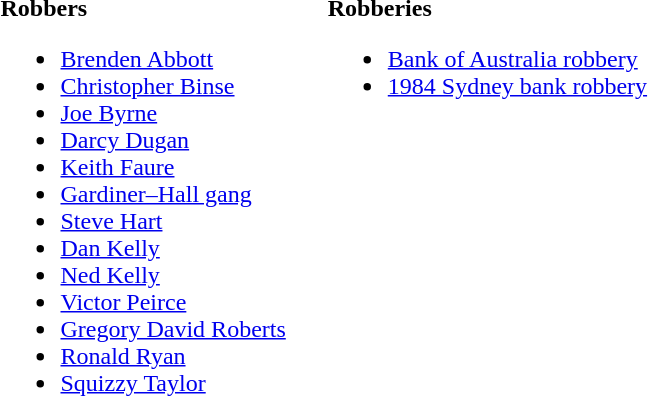<table>
<tr>
<td><br><strong>Robbers</strong><ul><li><a href='#'>Brenden Abbott</a></li><li><a href='#'>Christopher Binse</a></li><li><a href='#'>Joe Byrne</a></li><li><a href='#'>Darcy Dugan</a></li><li><a href='#'>Keith Faure</a></li><li><a href='#'>Gardiner–Hall gang</a></li><li><a href='#'>Steve Hart</a></li><li><a href='#'>Dan Kelly</a></li><li><a href='#'>Ned Kelly</a></li><li><a href='#'>Victor Peirce</a></li><li><a href='#'>Gregory David Roberts</a></li><li><a href='#'>Ronald Ryan</a></li><li><a href='#'>Squizzy Taylor</a></li></ul></td>
<td width="20"></td>
<td valign="top"><br><strong>Robberies</strong><ul><li><a href='#'>Bank of Australia robbery</a></li><li><a href='#'>1984 Sydney bank robbery</a></li></ul></td>
</tr>
</table>
